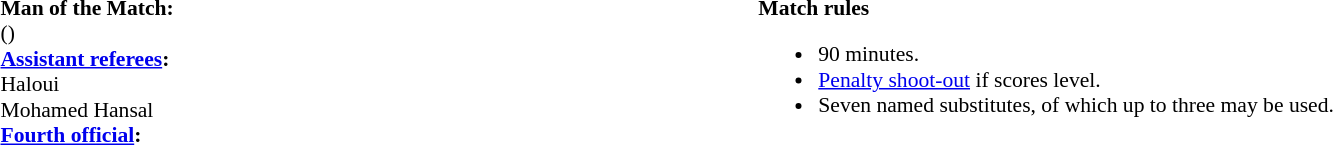<table width=100% style="font-size:90%">
<tr>
<td><br><strong>Man of the Match:</strong>
<br> ()<br><strong><a href='#'>Assistant referees</a>:</strong>
<br>Haloui
<br>Mohamed Hansal
<br><strong><a href='#'>Fourth official</a>:</strong>
<br></td>
<td style="width:60%; vertical-align:top;"><br><strong>Match rules</strong><ul><li>90 minutes.</li><li><a href='#'>Penalty shoot-out</a> if scores level.</li><li>Seven named substitutes, of which up to three may be used.</li></ul></td>
</tr>
</table>
